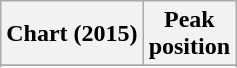<table class="wikitable sortable plainrowheaders" style="text-align:center;">
<tr>
<th scope="col">Chart (2015)</th>
<th scope="col">Peak<br>position</th>
</tr>
<tr>
</tr>
<tr>
</tr>
<tr>
</tr>
<tr>
</tr>
<tr>
</tr>
<tr>
</tr>
<tr>
</tr>
<tr>
</tr>
<tr>
</tr>
<tr>
</tr>
<tr>
</tr>
<tr>
</tr>
</table>
